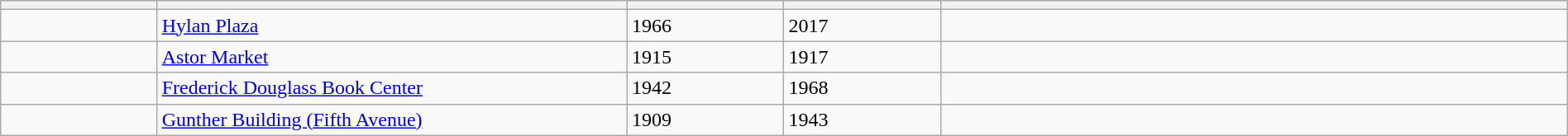<table class="wikitable sortable" style="width:100%;">
<tr>
<th style="width:10%;"></th>
<th style="width:30%;"></th>
<th style="width:10%;"></th>
<th style="width:10%;"></th>
<th style="width:40%;"></th>
</tr>
<tr>
<td></td>
<td><a href='#'>Hylan Plaza</a></td>
<td>1966</td>
<td>2017</td>
<td></td>
</tr>
<tr>
<td></td>
<td><a href='#'>Astor Market</a></td>
<td>1915</td>
<td>1917</td>
<td></td>
</tr>
<tr>
<td></td>
<td><a href='#'>Frederick Douglass Book Center</a></td>
<td>1942</td>
<td>1968</td>
<td></td>
</tr>
<tr>
<td></td>
<td><a href='#'>Gunther Building (Fifth Avenue)</a></td>
<td>1909</td>
<td>1943</td>
<td></td>
</tr>
</table>
